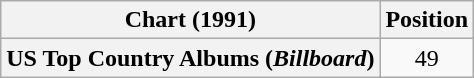<table class="wikitable plainrowheaders" style="text-align:center">
<tr>
<th scope="col">Chart (1991)</th>
<th scope="col">Position</th>
</tr>
<tr>
<th scope="row">US Top Country Albums (<em>Billboard</em>)</th>
<td>49</td>
</tr>
</table>
